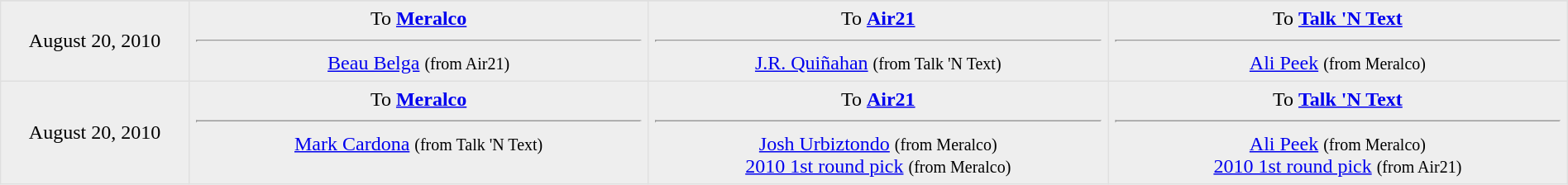<table border=1 style="border-collapse:collapse; text-align: center; width: 100%" bordercolor="#DFDFDF"  cellpadding="5">
<tr>
</tr>
<tr bgcolor="eeeeee">
<td style="width:12%">August 20, 2010</td>
<td style="width:29.3%" valign="top">To <strong><a href='#'>Meralco</a></strong><hr><a href='#'>Beau Belga</a> <small>(from Air21)</small></td>
<td style="width:29.3%" valign="top">To <strong><a href='#'>Air21</a></strong><hr><a href='#'>J.R. Quiñahan</a> <small>(from Talk 'N Text)</small></td>
<td style="width:29.3%" valign="top">To <strong><a href='#'>Talk 'N Text</a></strong><hr><a href='#'>Ali Peek</a> <small>(from Meralco)</small></td>
</tr>
<tr bgcolor="eeeeee">
<td style="width:12%">August 20, 2010</td>
<td style="width:29.3%" valign="top">To <strong><a href='#'>Meralco</a></strong><hr><a href='#'>Mark Cardona</a> <small>(from Talk 'N Text)</small></td>
<td style="width:29.3%" valign="top">To <strong><a href='#'>Air21</a></strong><hr><a href='#'>Josh Urbiztondo</a> <small>(from Meralco)</small><br><a href='#'>2010 1st round pick</a> <small>(from Meralco)</small></td>
<td style="width:29.3%" valign="top">To <strong><a href='#'>Talk 'N Text</a></strong><hr><a href='#'>Ali Peek</a> <small>(from Meralco)</small> <br><a href='#'>2010 1st round pick</a> <small>(from Air21)</small></td>
</tr>
</table>
